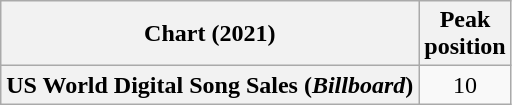<table class="wikitable plainrowheaders" style="text-align:center">
<tr>
<th scope="col">Chart (2021)</th>
<th scope="col">Peak<br>position</th>
</tr>
<tr>
<th scope="row">US World Digital Song Sales (<em>Billboard</em>)</th>
<td>10</td>
</tr>
</table>
